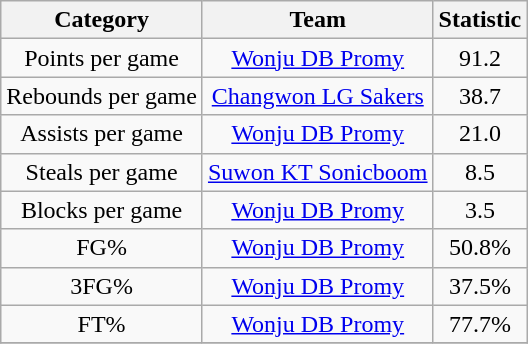<table class="wikitable" style="text-align:center">
<tr>
<th>Category</th>
<th>Team</th>
<th>Statistic</th>
</tr>
<tr>
<td>Points per game</td>
<td><a href='#'>Wonju DB Promy</a></td>
<td>91.2</td>
</tr>
<tr>
<td>Rebounds per game</td>
<td><a href='#'>Changwon LG Sakers</a></td>
<td>38.7</td>
</tr>
<tr>
<td>Assists per game</td>
<td><a href='#'>Wonju DB Promy</a></td>
<td>21.0</td>
</tr>
<tr>
<td>Steals per game</td>
<td><a href='#'>Suwon KT Sonicboom</a></td>
<td>8.5</td>
</tr>
<tr>
<td>Blocks per game</td>
<td><a href='#'>Wonju DB Promy</a></td>
<td>3.5</td>
</tr>
<tr>
<td>FG%</td>
<td><a href='#'>Wonju DB Promy</a></td>
<td>50.8%</td>
</tr>
<tr>
<td>3FG%</td>
<td><a href='#'>Wonju DB Promy</a></td>
<td>37.5%</td>
</tr>
<tr>
<td>FT%</td>
<td><a href='#'>Wonju DB Promy</a></td>
<td>77.7%</td>
</tr>
<tr>
</tr>
</table>
